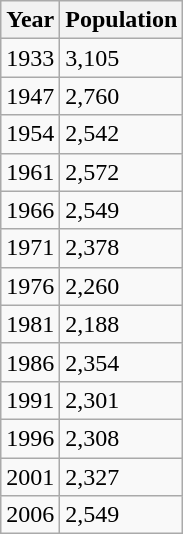<table class="wikitable">
<tr>
<th>Year</th>
<th>Population</th>
</tr>
<tr>
<td>1933</td>
<td>3,105</td>
</tr>
<tr>
<td>1947</td>
<td>2,760</td>
</tr>
<tr>
<td>1954</td>
<td>2,542</td>
</tr>
<tr>
<td>1961</td>
<td>2,572</td>
</tr>
<tr>
<td>1966</td>
<td>2,549</td>
</tr>
<tr>
<td>1971</td>
<td>2,378</td>
</tr>
<tr>
<td>1976</td>
<td>2,260</td>
</tr>
<tr>
<td>1981</td>
<td>2,188</td>
</tr>
<tr>
<td>1986</td>
<td>2,354</td>
</tr>
<tr>
<td>1991</td>
<td>2,301</td>
</tr>
<tr>
<td>1996</td>
<td>2,308</td>
</tr>
<tr>
<td>2001</td>
<td>2,327</td>
</tr>
<tr>
<td>2006</td>
<td>2,549</td>
</tr>
</table>
